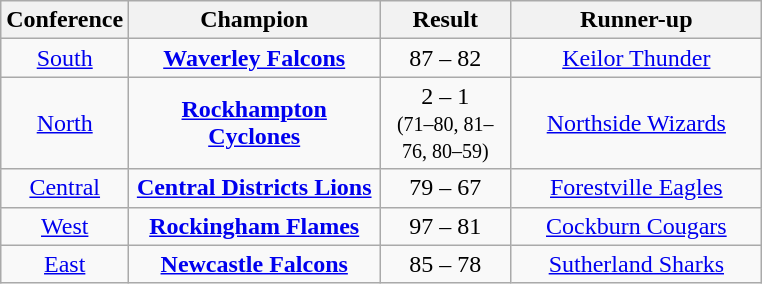<table class="wikitable sortable" style="text-align:center">
<tr>
<th style="width:70px">Conference</th>
<th style="width:160px">Champion</th>
<th style="width:80px">Result</th>
<th style="width:160px">Runner-up</th>
</tr>
<tr>
<td align="center"><a href='#'>South</a></td>
<td><strong><a href='#'>Waverley Falcons</a></strong></td>
<td align="center">87 – 82</td>
<td><a href='#'>Keilor Thunder</a></td>
</tr>
<tr>
<td align="center"><a href='#'>North</a></td>
<td><strong><a href='#'>Rockhampton Cyclones</a></strong></td>
<td align="center">2 – 1<br><small>(71–80, 81–76, 80–59)</small></td>
<td><a href='#'>Northside Wizards</a></td>
</tr>
<tr>
<td align="center"><a href='#'>Central</a></td>
<td><strong><a href='#'>Central Districts Lions</a></strong></td>
<td align="center">79 – 67</td>
<td><a href='#'>Forestville Eagles</a></td>
</tr>
<tr>
<td align="center"><a href='#'>West</a></td>
<td><strong><a href='#'>Rockingham Flames</a></strong></td>
<td align="center">97 – 81</td>
<td><a href='#'>Cockburn Cougars</a></td>
</tr>
<tr>
<td align="center"><a href='#'>East</a></td>
<td><strong><a href='#'>Newcastle Falcons</a></strong></td>
<td align="center">85 – 78</td>
<td><a href='#'>Sutherland Sharks</a></td>
</tr>
</table>
